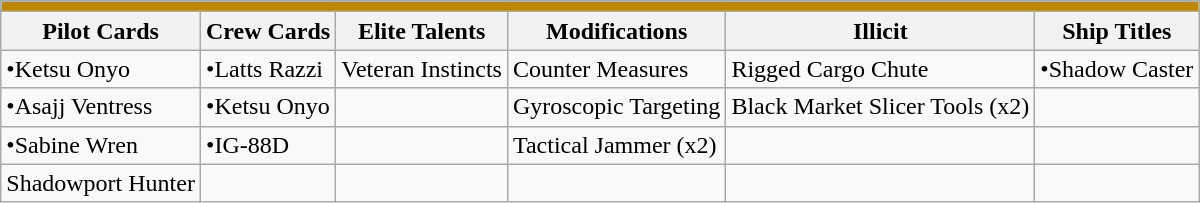<table class="wikitable">
<tr style="background:#bb8800;">
<td colspan="6"></td>
</tr>
<tr style="background:#f0f0f0;">
<th>Pilot Cards</th>
<th>Crew Cards</th>
<th>Elite Talents</th>
<th>Modifications</th>
<th>Illicit</th>
<th>Ship Titles</th>
</tr>
<tr>
<td>•Ketsu Onyo</td>
<td>•Latts Razzi</td>
<td>Veteran Instincts</td>
<td>Counter Measures</td>
<td>Rigged Cargo Chute</td>
<td>•Shadow Caster</td>
</tr>
<tr>
<td>•Asajj Ventress</td>
<td>•Ketsu Onyo</td>
<td></td>
<td>Gyroscopic Targeting</td>
<td>Black Market Slicer Tools (x2)</td>
<td></td>
</tr>
<tr>
<td>•Sabine Wren</td>
<td>•IG-88D</td>
<td></td>
<td>Tactical Jammer (x2)</td>
<td></td>
<td></td>
</tr>
<tr>
<td>Shadowport Hunter</td>
<td></td>
<td></td>
<td></td>
<td></td>
<td></td>
</tr>
</table>
